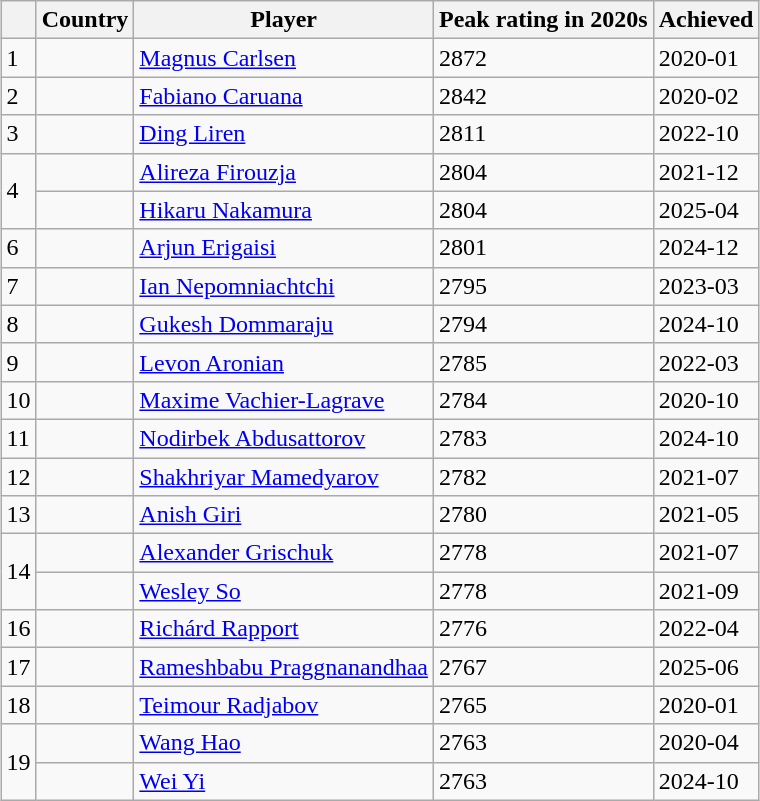<table class="wikitable sortable" style="margin:auto;">
<tr>
<th></th>
<th>Country</th>
<th>Player</th>
<th>Peak rating in 2020s</th>
<th>Achieved</th>
</tr>
<tr>
<td>1</td>
<td></td>
<td><a href='#'>Magnus Carlsen</a></td>
<td>2872</td>
<td>2020-01</td>
</tr>
<tr>
<td>2</td>
<td></td>
<td><a href='#'>Fabiano Caruana</a></td>
<td>2842</td>
<td>2020-02</td>
</tr>
<tr>
<td>3</td>
<td></td>
<td><a href='#'>Ding Liren</a></td>
<td>2811</td>
<td>2022-10</td>
</tr>
<tr>
<td rowspan="2">4</td>
<td></td>
<td><a href='#'>Alireza Firouzja</a></td>
<td>2804</td>
<td>2021-12</td>
</tr>
<tr>
<td></td>
<td><a href='#'>Hikaru Nakamura</a></td>
<td>2804</td>
<td>2025-04</td>
</tr>
<tr>
<td>6</td>
<td></td>
<td><a href='#'>Arjun Erigaisi</a></td>
<td>2801</td>
<td>2024-12</td>
</tr>
<tr>
<td>7</td>
<td></td>
<td><a href='#'>Ian Nepomniachtchi</a></td>
<td>2795</td>
<td>2023-03</td>
</tr>
<tr>
<td>8</td>
<td></td>
<td><a href='#'>Gukesh Dommaraju</a></td>
<td>2794</td>
<td>2024-10</td>
</tr>
<tr>
<td>9</td>
<td></td>
<td><a href='#'>Levon Aronian</a></td>
<td>2785</td>
<td>2022-03</td>
</tr>
<tr>
<td>10</td>
<td></td>
<td><a href='#'>Maxime Vachier-Lagrave</a></td>
<td>2784</td>
<td>2020-10</td>
</tr>
<tr>
<td>11</td>
<td></td>
<td><a href='#'>Nodirbek Abdusattorov</a></td>
<td>2783</td>
<td>2024-10</td>
</tr>
<tr>
<td>12</td>
<td></td>
<td><a href='#'>Shakhriyar Mamedyarov</a></td>
<td>2782</td>
<td>2021-07</td>
</tr>
<tr>
<td>13</td>
<td></td>
<td><a href='#'>Anish Giri</a></td>
<td>2780</td>
<td>2021-05</td>
</tr>
<tr>
<td rowspan=2>14</td>
<td></td>
<td><a href='#'>Alexander Grischuk</a></td>
<td>2778</td>
<td>2021-07</td>
</tr>
<tr>
<td></td>
<td><a href='#'>Wesley So</a></td>
<td>2778</td>
<td>2021-09</td>
</tr>
<tr>
<td>16</td>
<td></td>
<td><a href='#'>Richárd Rapport</a></td>
<td>2776</td>
<td>2022-04</td>
</tr>
<tr>
<td>17</td>
<td></td>
<td><a href='#'>Rameshbabu Praggnanandhaa</a></td>
<td>2767</td>
<td>2025-06</td>
</tr>
<tr>
<td>18</td>
<td></td>
<td><a href='#'>Teimour Radjabov</a></td>
<td>2765</td>
<td>2020-01</td>
</tr>
<tr>
<td rowspan=2>19</td>
<td></td>
<td><a href='#'>Wang Hao</a></td>
<td>2763</td>
<td>2020-04</td>
</tr>
<tr>
<td></td>
<td><a href='#'>Wei Yi</a></td>
<td>2763</td>
<td>2024-10</td>
</tr>
</table>
